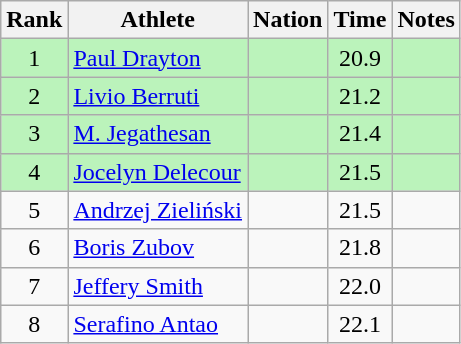<table class="wikitable sortable" style="text-align:center">
<tr>
<th>Rank</th>
<th>Athlete</th>
<th>Nation</th>
<th>Time</th>
<th>Notes</th>
</tr>
<tr bgcolor=bbf3bb>
<td>1</td>
<td align=left><a href='#'>Paul Drayton</a></td>
<td align=left></td>
<td>20.9</td>
<td></td>
</tr>
<tr bgcolor=bbf3bb>
<td>2</td>
<td align=left><a href='#'>Livio Berruti</a></td>
<td align=left></td>
<td>21.2</td>
<td></td>
</tr>
<tr bgcolor=bbf3bb>
<td>3</td>
<td align=left><a href='#'>M. Jegathesan</a></td>
<td align=left></td>
<td>21.4</td>
<td></td>
</tr>
<tr bgcolor=bbf3bb>
<td>4</td>
<td align=left><a href='#'>Jocelyn Delecour</a></td>
<td align=left></td>
<td>21.5</td>
<td></td>
</tr>
<tr>
<td>5</td>
<td align=left><a href='#'>Andrzej Zieliński</a></td>
<td align=left></td>
<td>21.5</td>
<td></td>
</tr>
<tr>
<td>6</td>
<td align=left><a href='#'>Boris Zubov</a></td>
<td align=left></td>
<td>21.8</td>
<td></td>
</tr>
<tr>
<td>7</td>
<td align=left><a href='#'>Jeffery Smith</a></td>
<td align=left></td>
<td>22.0</td>
<td></td>
</tr>
<tr>
<td>8</td>
<td align=left><a href='#'>Serafino Antao</a></td>
<td align=left></td>
<td>22.1</td>
<td></td>
</tr>
</table>
